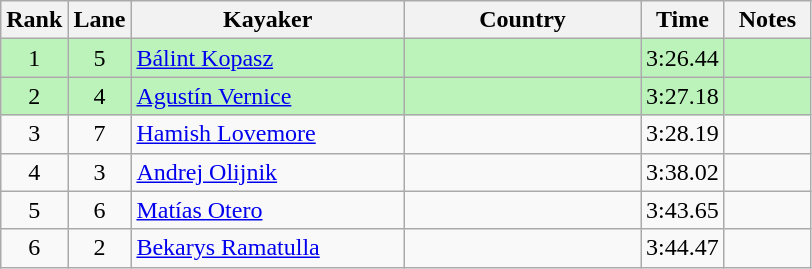<table class="wikitable sortable" style="text-align:center;">
<tr>
<th width=30>Rank</th>
<th width=30>Lane</th>
<th width=175>Kayaker</th>
<th width=150>Country</th>
<th width=30>Time</th>
<th width=50>Notes</th>
</tr>
<tr bgcolor=bbf3bb>
<td>1</td>
<td>5</td>
<td align=left><a href='#'>Bálint Kopasz</a></td>
<td align=left></td>
<td>3:26.44</td>
<td></td>
</tr>
<tr bgcolor=bbf3bb>
<td>2</td>
<td>4</td>
<td align=left><a href='#'>Agustín Vernice</a></td>
<td align=left></td>
<td>3:27.18</td>
<td></td>
</tr>
<tr>
<td>3</td>
<td>7</td>
<td align=left><a href='#'>Hamish Lovemore</a></td>
<td align=left></td>
<td>3:28.19</td>
<td></td>
</tr>
<tr>
<td>4</td>
<td>3</td>
<td align=left><a href='#'>Andrej Olijnik</a></td>
<td align=left></td>
<td>3:38.02</td>
<td></td>
</tr>
<tr>
<td>5</td>
<td>6</td>
<td align=left><a href='#'>Matías Otero</a></td>
<td align=left></td>
<td>3:43.65</td>
<td></td>
</tr>
<tr>
<td>6</td>
<td>2</td>
<td align=left><a href='#'>Bekarys Ramatulla</a></td>
<td align=left></td>
<td>3:44.47</td>
<td></td>
</tr>
</table>
